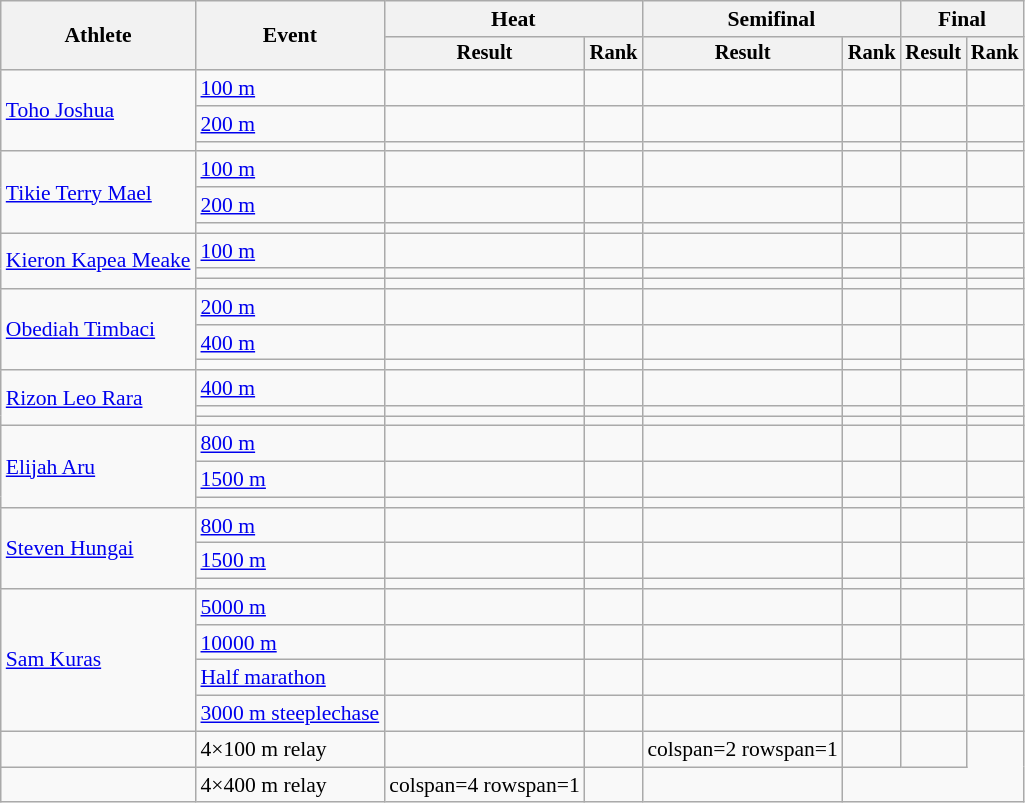<table class="wikitable" style="font-size:90%">
<tr>
<th rowspan="2">Athlete</th>
<th rowspan="2">Event</th>
<th colspan="2">Heat</th>
<th colspan="2">Semifinal</th>
<th colspan="2">Final</th>
</tr>
<tr style="font-size:95%">
<th>Result</th>
<th>Rank</th>
<th>Result</th>
<th>Rank</th>
<th>Result</th>
<th>Rank</th>
</tr>
<tr style=text-align:center>
<td style=text-align:left rowspan=3><a href='#'>Toho Joshua</a></td>
<td style=text-align:left><a href='#'>100 m</a></td>
<td></td>
<td></td>
<td></td>
<td></td>
<td></td>
<td></td>
</tr>
<tr style=text-align:center>
<td style=text-align:left><a href='#'>200 m</a></td>
<td></td>
<td></td>
<td></td>
<td></td>
<td></td>
<td></td>
</tr>
<tr style=text-align:center>
<td style=text-align:left></td>
<td></td>
<td></td>
<td></td>
<td></td>
<td></td>
<td></td>
</tr>
<tr style=text-align:center>
<td style=text-align:left rowspan=3><a href='#'>Tikie Terry Mael</a></td>
<td style=text-align:left><a href='#'>100 m</a></td>
<td></td>
<td></td>
<td></td>
<td></td>
<td></td>
<td></td>
</tr>
<tr style=text-align:center>
<td style=text-align:left><a href='#'>200 m</a></td>
<td></td>
<td></td>
<td></td>
<td></td>
<td></td>
<td></td>
</tr>
<tr style=text-align:center>
<td style=text-align:left></td>
<td></td>
<td></td>
<td></td>
<td></td>
<td></td>
<td></td>
</tr>
<tr style=text-align:center>
<td style=text-align:left rowspan=3><a href='#'>Kieron Kapea Meake</a></td>
<td style=text-align:left><a href='#'>100 m</a></td>
<td></td>
<td></td>
<td></td>
<td></td>
<td></td>
<td></td>
</tr>
<tr style=text-align:center>
<td style=text-align:left></td>
<td></td>
<td></td>
<td></td>
<td></td>
<td></td>
<td></td>
</tr>
<tr style=text-align:center>
<td style=text-align:left></td>
<td></td>
<td></td>
<td></td>
<td></td>
<td></td>
<td></td>
</tr>
<tr style=text-align:center>
<td style=text-align:left rowspan=3><a href='#'>Obediah Timbaci</a></td>
<td style=text-align:left><a href='#'>200 m</a></td>
<td></td>
<td></td>
<td></td>
<td></td>
<td></td>
<td></td>
</tr>
<tr style=text-align:center>
<td style=text-align:left><a href='#'>400 m</a></td>
<td></td>
<td></td>
<td></td>
<td></td>
<td></td>
<td></td>
</tr>
<tr style=text-align:center>
<td style=text-align:left></td>
<td></td>
<td></td>
<td></td>
<td></td>
<td></td>
<td></td>
</tr>
<tr style=text-align:center>
<td style=text-align:left rowspan=3><a href='#'>Rizon Leo Rara</a></td>
<td style=text-align:left><a href='#'>400 m</a></td>
<td></td>
<td></td>
<td></td>
<td></td>
<td></td>
<td></td>
</tr>
<tr style=text-align:center>
<td style=text-align:left></td>
<td></td>
<td></td>
<td></td>
<td></td>
<td></td>
<td></td>
</tr>
<tr style=text-align:center>
<td style=text-align:left></td>
<td></td>
<td></td>
<td></td>
<td></td>
<td></td>
<td></td>
</tr>
<tr style=text-align:center>
<td style=text-align:left rowspan=3><a href='#'>Elijah Aru</a></td>
<td style=text-align:left><a href='#'>800 m</a></td>
<td></td>
<td></td>
<td></td>
<td></td>
<td></td>
<td></td>
</tr>
<tr style=text-align:center>
<td style=text-align:left><a href='#'>1500 m</a></td>
<td></td>
<td></td>
<td></td>
<td></td>
<td></td>
<td></td>
</tr>
<tr style=text-align:center>
<td style=text-align:left></td>
<td></td>
<td></td>
<td></td>
<td></td>
<td></td>
<td></td>
</tr>
<tr style=text-align:center>
<td style=text-align:left rowspan=3><a href='#'>Steven Hungai</a></td>
<td style=text-align:left><a href='#'>800 m</a></td>
<td></td>
<td></td>
<td></td>
<td></td>
<td></td>
<td></td>
</tr>
<tr style=text-align:center>
<td style=text-align:left><a href='#'>1500 m</a></td>
<td></td>
<td></td>
<td></td>
<td></td>
<td></td>
<td></td>
</tr>
<tr style=text-align:center>
<td style=text-align:left></td>
<td></td>
<td></td>
<td></td>
<td></td>
<td></td>
<td></td>
</tr>
<tr style=text-align:center>
<td style=text-align:left rowspan=4><a href='#'>Sam Kuras</a></td>
<td style=text-align:left><a href='#'>5000 m</a></td>
<td></td>
<td></td>
<td></td>
<td></td>
<td></td>
<td></td>
</tr>
<tr style=text-align:center>
<td style=text-align:left><a href='#'>10000 m</a></td>
<td></td>
<td></td>
<td></td>
<td></td>
<td></td>
<td></td>
</tr>
<tr style=text-align:center>
<td style=text-align:left><a href='#'>Half marathon</a></td>
<td></td>
<td></td>
<td></td>
<td></td>
<td></td>
<td></td>
</tr>
<tr style=text-align:center>
<td style=text-align:left><a href='#'>3000 m steeplechase</a></td>
<td></td>
<td></td>
<td></td>
<td></td>
<td></td>
<td></td>
</tr>
<tr style=text-align:center>
<td style=text-align:left></td>
<td style=text-align:left rowspan=1>4×100 m relay</td>
<td></td>
<td></td>
<td>colspan=2 rowspan=1 </td>
<td></td>
<td></td>
</tr>
<tr style=text-align:center>
<td style=text-align:left></td>
<td style=text-align:left rowspan=1>4×400 m relay</td>
<td>colspan=4 rowspan=1 </td>
<td></td>
<td></td>
</tr>
</table>
